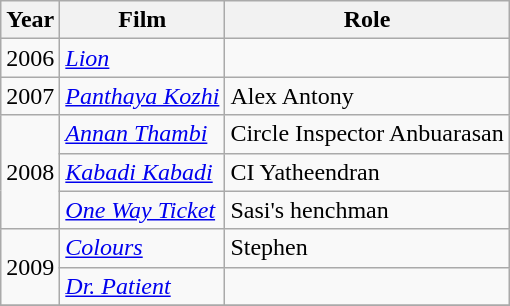<table class="wikitable sortable">
<tr>
<th>Year</th>
<th>Film</th>
<th>Role</th>
</tr>
<tr>
<td>2006</td>
<td><a href='#'><em>Lion</em></a></td>
<td></td>
</tr>
<tr>
<td>2007</td>
<td><em><a href='#'>Panthaya Kozhi</a></em></td>
<td>Alex Antony</td>
</tr>
<tr>
<td rowspan="3">2008</td>
<td><em><a href='#'>Annan Thambi</a></em></td>
<td>Circle Inspector Anbuarasan</td>
</tr>
<tr>
<td><em><a href='#'>Kabadi Kabadi</a></em></td>
<td>CI Yatheendran</td>
</tr>
<tr>
<td><em><a href='#'>One Way Ticket</a></em></td>
<td>Sasi's henchman</td>
</tr>
<tr>
<td rowspan="2">2009</td>
<td><em><a href='#'>Colours</a></em></td>
<td>Stephen</td>
</tr>
<tr>
<td><em><a href='#'>Dr. Patient</a></em></td>
<td></td>
</tr>
<tr>
</tr>
</table>
